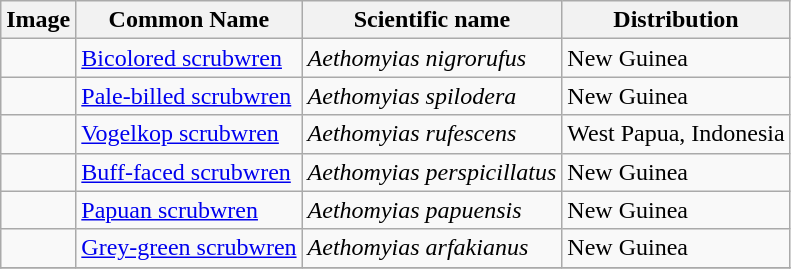<table class="wikitable">
<tr>
<th>Image</th>
<th>Common Name</th>
<th>Scientific name</th>
<th>Distribution</th>
</tr>
<tr>
<td></td>
<td><a href='#'>Bicolored scrubwren</a></td>
<td><em>Aethomyias nigrorufus</em></td>
<td>New Guinea</td>
</tr>
<tr>
<td></td>
<td><a href='#'>Pale-billed scrubwren</a></td>
<td><em>Aethomyias spilodera</em></td>
<td>New Guinea</td>
</tr>
<tr>
<td></td>
<td><a href='#'>Vogelkop scrubwren</a></td>
<td><em>Aethomyias rufescens</em></td>
<td>West Papua, Indonesia</td>
</tr>
<tr>
<td></td>
<td><a href='#'>Buff-faced scrubwren</a></td>
<td><em>Aethomyias perspicillatus</em></td>
<td>New Guinea</td>
</tr>
<tr>
<td></td>
<td><a href='#'>Papuan scrubwren</a></td>
<td><em>Aethomyias  papuensis</em></td>
<td>New Guinea</td>
</tr>
<tr>
<td></td>
<td><a href='#'>Grey-green scrubwren</a></td>
<td><em>Aethomyias arfakianus</em></td>
<td>New Guinea</td>
</tr>
<tr>
</tr>
</table>
